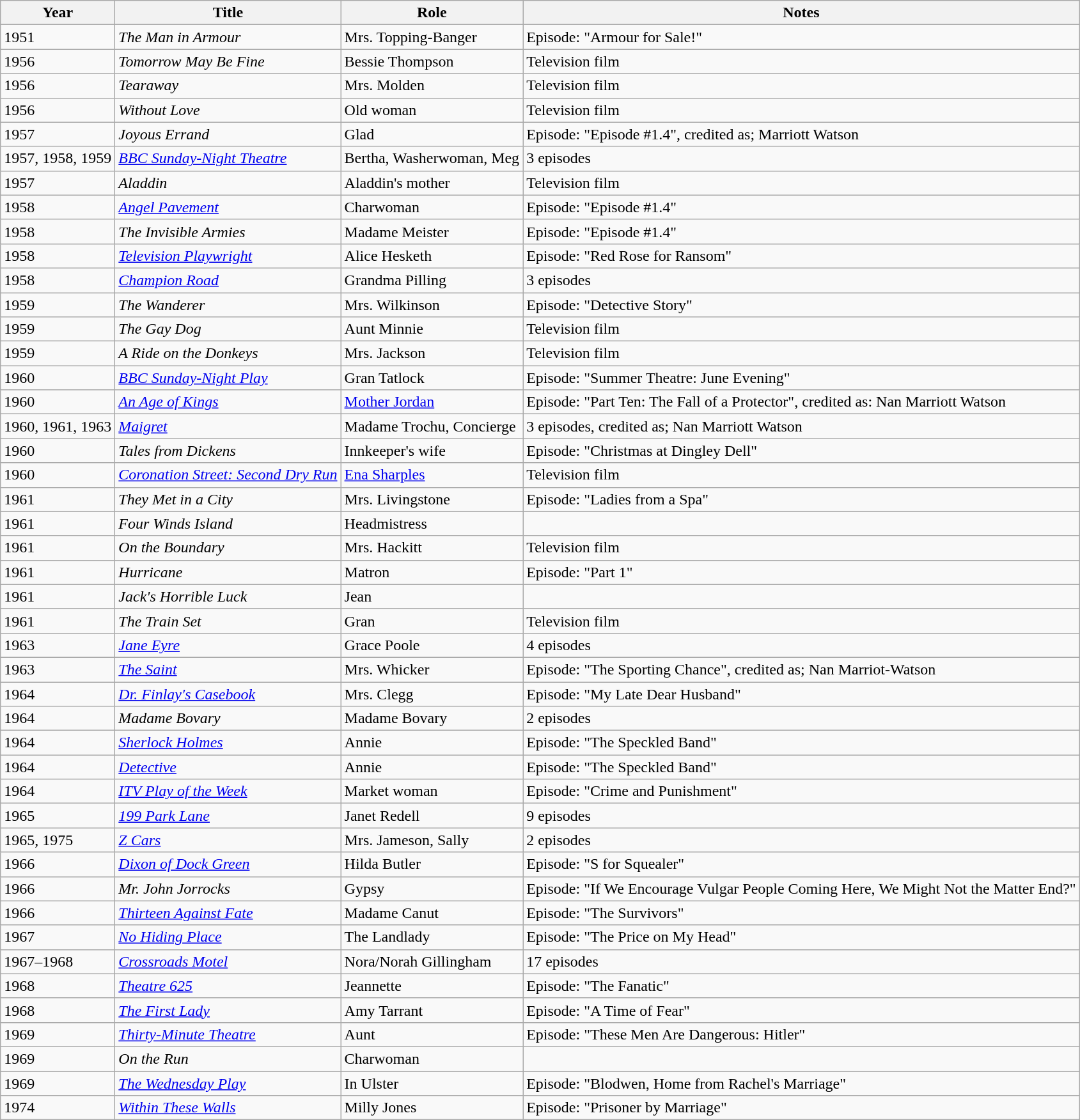<table class="wikitable sortable">
<tr>
<th>Year</th>
<th>Title</th>
<th>Role</th>
<th>Notes</th>
</tr>
<tr>
<td>1951</td>
<td><em>The Man in Armour</em></td>
<td>Mrs. Topping-Banger</td>
<td>Episode: "Armour for Sale!"</td>
</tr>
<tr>
<td>1956</td>
<td><em>Tomorrow May Be Fine</em></td>
<td>Bessie Thompson</td>
<td>Television film</td>
</tr>
<tr>
<td>1956</td>
<td><em>Tearaway</em></td>
<td>Mrs. Molden</td>
<td>Television film</td>
</tr>
<tr>
<td>1956</td>
<td><em>Without Love</em></td>
<td>Old woman</td>
<td>Television film</td>
</tr>
<tr>
<td>1957</td>
<td><em>Joyous Errand</em></td>
<td>Glad</td>
<td>Episode: "Episode #1.4", credited as; Marriott Watson</td>
</tr>
<tr>
<td>1957, 1958, 1959</td>
<td><em><a href='#'>BBC Sunday-Night Theatre</a></em></td>
<td>Bertha, Washerwoman, Meg</td>
<td>3 episodes</td>
</tr>
<tr>
<td>1957</td>
<td><em>Aladdin</em></td>
<td>Aladdin's mother</td>
<td>Television film</td>
</tr>
<tr>
<td>1958</td>
<td><em><a href='#'>Angel Pavement</a></em></td>
<td>Charwoman</td>
<td>Episode: "Episode #1.4"</td>
</tr>
<tr>
<td>1958</td>
<td><em>The Invisible Armies</em></td>
<td>Madame Meister</td>
<td>Episode: "Episode #1.4"</td>
</tr>
<tr>
<td>1958</td>
<td><em><a href='#'>Television Playwright</a></em></td>
<td>Alice Hesketh</td>
<td>Episode: "Red Rose for Ransom"</td>
</tr>
<tr>
<td>1958</td>
<td><em><a href='#'>Champion Road</a></em></td>
<td>Grandma Pilling</td>
<td>3 episodes</td>
</tr>
<tr>
<td>1959</td>
<td><em>The Wanderer</em></td>
<td>Mrs. Wilkinson</td>
<td>Episode: "Detective Story"</td>
</tr>
<tr>
<td>1959</td>
<td><em>The Gay Dog</em></td>
<td>Aunt Minnie</td>
<td>Television film</td>
</tr>
<tr>
<td>1959</td>
<td><em>A Ride on the Donkeys</em></td>
<td>Mrs. Jackson</td>
<td>Television film</td>
</tr>
<tr>
<td>1960</td>
<td><em><a href='#'>BBC Sunday-Night Play</a></em></td>
<td>Gran Tatlock</td>
<td>Episode: "Summer Theatre: June Evening"</td>
</tr>
<tr>
<td>1960</td>
<td><em><a href='#'>An Age of Kings</a></em></td>
<td><a href='#'>Mother Jordan</a></td>
<td>Episode: "Part Ten: The Fall of a Protector", credited as: Nan Marriott Watson</td>
</tr>
<tr>
<td>1960, 1961, 1963</td>
<td><em><a href='#'>Maigret</a></em></td>
<td>Madame Trochu, Concierge</td>
<td>3 episodes, credited as; Nan Marriott Watson</td>
</tr>
<tr>
<td>1960</td>
<td><em>Tales from Dickens</em></td>
<td>Innkeeper's wife</td>
<td>Episode: "Christmas at Dingley Dell"</td>
</tr>
<tr>
<td>1960</td>
<td><em><a href='#'>Coronation Street: Second Dry Run</a></em></td>
<td><a href='#'>Ena Sharples</a></td>
<td>Television film</td>
</tr>
<tr>
<td>1961</td>
<td><em>They Met in a City</em></td>
<td>Mrs. Livingstone</td>
<td>Episode: "Ladies from a Spa"</td>
</tr>
<tr>
<td>1961</td>
<td><em>Four Winds Island</em></td>
<td>Headmistress</td>
<td></td>
</tr>
<tr>
<td>1961</td>
<td><em>On the Boundary</em></td>
<td>Mrs. Hackitt</td>
<td>Television film</td>
</tr>
<tr>
<td>1961</td>
<td><em>Hurricane</em></td>
<td>Matron</td>
<td>Episode: "Part 1"</td>
</tr>
<tr>
<td>1961</td>
<td><em>Jack's Horrible Luck</em></td>
<td>Jean</td>
<td></td>
</tr>
<tr>
<td>1961</td>
<td><em>The Train Set</em></td>
<td>Gran</td>
<td>Television film</td>
</tr>
<tr>
<td>1963</td>
<td><em><a href='#'>Jane Eyre</a></em></td>
<td>Grace Poole</td>
<td>4 episodes</td>
</tr>
<tr>
<td>1963</td>
<td><em><a href='#'>The Saint</a></em></td>
<td>Mrs. Whicker</td>
<td>Episode: "The Sporting Chance", credited as; Nan Marriot-Watson</td>
</tr>
<tr>
<td>1964</td>
<td><em><a href='#'>Dr. Finlay's Casebook</a></em></td>
<td>Mrs. Clegg</td>
<td>Episode: "My Late Dear Husband"</td>
</tr>
<tr>
<td>1964</td>
<td><em>Madame Bovary</em></td>
<td>Madame Bovary</td>
<td>2 episodes</td>
</tr>
<tr>
<td>1964</td>
<td><em><a href='#'>Sherlock Holmes</a></em></td>
<td>Annie</td>
<td>Episode: "The Speckled Band"</td>
</tr>
<tr>
<td>1964</td>
<td><em><a href='#'>Detective</a></em></td>
<td>Annie</td>
<td>Episode: "The Speckled Band"</td>
</tr>
<tr>
<td>1964</td>
<td><em><a href='#'>ITV Play of the Week</a></em></td>
<td>Market woman</td>
<td>Episode: "Crime and Punishment"</td>
</tr>
<tr>
<td>1965</td>
<td><em><a href='#'>199 Park Lane</a></em></td>
<td>Janet Redell</td>
<td>9 episodes</td>
</tr>
<tr>
<td>1965, 1975</td>
<td><em><a href='#'>Z Cars</a></em></td>
<td>Mrs. Jameson, Sally</td>
<td>2 episodes</td>
</tr>
<tr>
<td>1966</td>
<td><em><a href='#'>Dixon of Dock Green</a></em></td>
<td>Hilda Butler</td>
<td>Episode: "S for Squealer"</td>
</tr>
<tr>
<td>1966</td>
<td><em>Mr. John Jorrocks</em></td>
<td>Gypsy</td>
<td>Episode: "If We Encourage Vulgar People Coming Here, We Might Not the Matter End?"</td>
</tr>
<tr>
<td>1966</td>
<td><em><a href='#'>Thirteen Against Fate</a></em></td>
<td>Madame Canut</td>
<td>Episode: "The Survivors"</td>
</tr>
<tr>
<td>1967</td>
<td><em><a href='#'>No Hiding Place</a></em></td>
<td>The Landlady</td>
<td>Episode: "The Price on My Head"</td>
</tr>
<tr>
<td>1967–1968</td>
<td><em><a href='#'>Crossroads Motel</a></em></td>
<td>Nora/Norah Gillingham</td>
<td>17 episodes</td>
</tr>
<tr>
<td>1968</td>
<td><em><a href='#'>Theatre 625</a></em></td>
<td>Jeannette</td>
<td>Episode: "The Fanatic"</td>
</tr>
<tr>
<td>1968</td>
<td><em><a href='#'>The First Lady</a></em></td>
<td>Amy Tarrant</td>
<td>Episode: "A Time of Fear"</td>
</tr>
<tr>
<td>1969</td>
<td><em><a href='#'>Thirty-Minute Theatre</a></em></td>
<td>Aunt</td>
<td>Episode: "These Men Are Dangerous: Hitler"</td>
</tr>
<tr>
<td>1969</td>
<td><em>On the Run</em></td>
<td>Charwoman</td>
<td></td>
</tr>
<tr>
<td>1969</td>
<td><em><a href='#'>The Wednesday Play</a></em></td>
<td>In Ulster</td>
<td>Episode: "Blodwen, Home from Rachel's Marriage"</td>
</tr>
<tr>
<td>1974</td>
<td><em><a href='#'>Within These Walls</a></em></td>
<td>Milly Jones</td>
<td>Episode: "Prisoner by Marriage"</td>
</tr>
</table>
